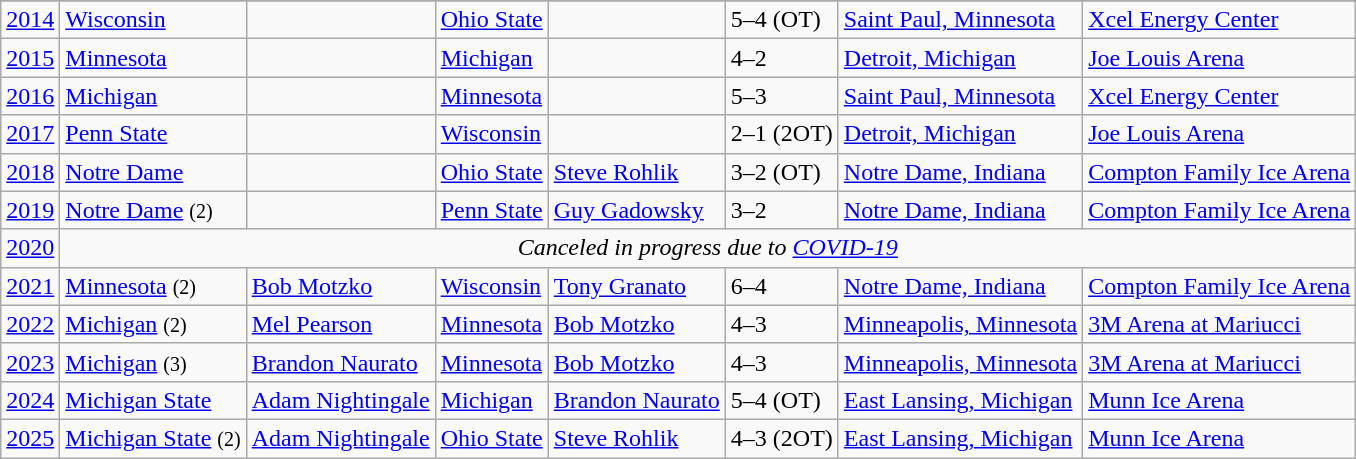<table class="wikitable sortable">
<tr>
</tr>
<tr>
<td><a href='#'>2014</a></td>
<td><a href='#'>Wisconsin</a></td>
<td></td>
<td><a href='#'>Ohio State</a></td>
<td></td>
<td>5–4 (OT)</td>
<td><a href='#'>Saint Paul, Minnesota</a></td>
<td><a href='#'>Xcel Energy Center</a></td>
</tr>
<tr>
<td><a href='#'>2015</a></td>
<td><a href='#'>Minnesota</a></td>
<td></td>
<td><a href='#'>Michigan</a></td>
<td></td>
<td>4–2</td>
<td><a href='#'>Detroit, Michigan</a></td>
<td><a href='#'>Joe Louis Arena</a></td>
</tr>
<tr>
<td><a href='#'>2016</a></td>
<td><a href='#'>Michigan</a></td>
<td></td>
<td><a href='#'>Minnesota</a></td>
<td></td>
<td>5–3</td>
<td><a href='#'>Saint Paul, Minnesota</a></td>
<td><a href='#'>Xcel Energy Center</a></td>
</tr>
<tr>
<td><a href='#'>2017</a></td>
<td><a href='#'>Penn State</a></td>
<td></td>
<td><a href='#'>Wisconsin</a></td>
<td></td>
<td>2–1 (2OT)</td>
<td><a href='#'>Detroit, Michigan</a></td>
<td><a href='#'>Joe Louis Arena</a></td>
</tr>
<tr>
<td><a href='#'>2018</a></td>
<td><a href='#'>Notre Dame</a></td>
<td></td>
<td><a href='#'>Ohio State</a></td>
<td><a href='#'>Steve Rohlik</a></td>
<td>3–2 (OT)</td>
<td><a href='#'>Notre Dame, Indiana</a></td>
<td><a href='#'>Compton Family Ice Arena</a></td>
</tr>
<tr>
<td><a href='#'>2019</a></td>
<td><a href='#'>Notre Dame</a> <small>(2)</small></td>
<td></td>
<td><a href='#'>Penn State</a></td>
<td><a href='#'>Guy Gadowsky</a></td>
<td>3–2</td>
<td><a href='#'>Notre Dame, Indiana</a></td>
<td><a href='#'>Compton Family Ice Arena</a></td>
</tr>
<tr>
<td><a href='#'>2020</a></td>
<td colspan="7" align="center"><em>Canceled in progress due to <a href='#'>COVID-19</a></em></td>
</tr>
<tr>
<td><a href='#'>2021</a></td>
<td><a href='#'>Minnesota</a> <small>(2)</small></td>
<td><a href='#'>Bob Motzko</a></td>
<td><a href='#'>Wisconsin</a></td>
<td><a href='#'>Tony Granato</a></td>
<td>6–4</td>
<td><a href='#'>Notre Dame, Indiana</a></td>
<td><a href='#'>Compton Family Ice Arena</a></td>
</tr>
<tr>
<td><a href='#'>2022</a></td>
<td><a href='#'>Michigan</a> <small>(2)</small></td>
<td><a href='#'>Mel Pearson</a></td>
<td><a href='#'>Minnesota</a></td>
<td><a href='#'>Bob Motzko</a></td>
<td>4–3</td>
<td><a href='#'>Minneapolis, Minnesota</a></td>
<td><a href='#'>3M Arena at Mariucci</a></td>
</tr>
<tr>
<td><a href='#'>2023</a></td>
<td><a href='#'>Michigan</a> <small>(3)</small></td>
<td><a href='#'>Brandon Naurato</a></td>
<td><a href='#'>Minnesota</a></td>
<td><a href='#'>Bob Motzko</a></td>
<td>4–3</td>
<td><a href='#'>Minneapolis, Minnesota</a></td>
<td><a href='#'>3M Arena at Mariucci</a></td>
</tr>
<tr>
<td><a href='#'>2024</a></td>
<td><a href='#'>Michigan State</a></td>
<td><a href='#'>Adam Nightingale</a></td>
<td><a href='#'>Michigan</a></td>
<td><a href='#'>Brandon Naurato</a></td>
<td>5–4 (OT)</td>
<td><a href='#'>East Lansing, Michigan</a></td>
<td><a href='#'>Munn Ice Arena</a></td>
</tr>
<tr>
<td><a href='#'>2025</a></td>
<td><a href='#'>Michigan State</a> <small>(2)</small></td>
<td><a href='#'>Adam Nightingale</a></td>
<td><a href='#'>Ohio State</a></td>
<td><a href='#'>Steve Rohlik</a></td>
<td>4–3 (2OT)</td>
<td><a href='#'>East Lansing, Michigan</a></td>
<td><a href='#'>Munn Ice Arena</a></td>
</tr>
</table>
